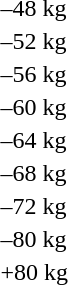<table>
<tr>
<td rowspan=2>–48 kg<br></td>
<td rowspan=2></td>
<td rowspan=2></td>
<td></td>
</tr>
<tr>
<td></td>
</tr>
<tr>
<td rowspan=2>–52 kg<br></td>
<td rowspan=2></td>
<td rowspan=2></td>
<td></td>
</tr>
<tr>
<td></td>
</tr>
<tr>
<td rowspan=2>–56 kg<br></td>
<td rowspan=2></td>
<td rowspan=2></td>
<td></td>
</tr>
<tr>
<td></td>
</tr>
<tr>
<td rowspan=2>–60 kg<br></td>
<td rowspan=2></td>
<td rowspan=2></td>
<td></td>
</tr>
<tr>
<td></td>
</tr>
<tr>
<td rowspan=2>–64 kg<br></td>
<td rowspan=2></td>
<td rowspan=2></td>
<td></td>
</tr>
<tr>
<td></td>
</tr>
<tr>
<td rowspan=2>–68 kg<br></td>
<td rowspan=2></td>
<td rowspan=2></td>
<td></td>
</tr>
<tr>
<td></td>
</tr>
<tr>
<td rowspan=2>–72 kg<br></td>
<td rowspan=2></td>
<td rowspan=2></td>
<td></td>
</tr>
<tr>
<td></td>
</tr>
<tr>
<td rowspan=2>–80 kg<br></td>
<td rowspan=2></td>
<td rowspan=2></td>
<td></td>
</tr>
<tr>
<td></td>
</tr>
<tr>
<td rowspan=2>+80 kg<br></td>
<td rowspan=2></td>
<td rowspan=2></td>
<td></td>
</tr>
<tr>
<td></td>
</tr>
<tr>
</tr>
</table>
